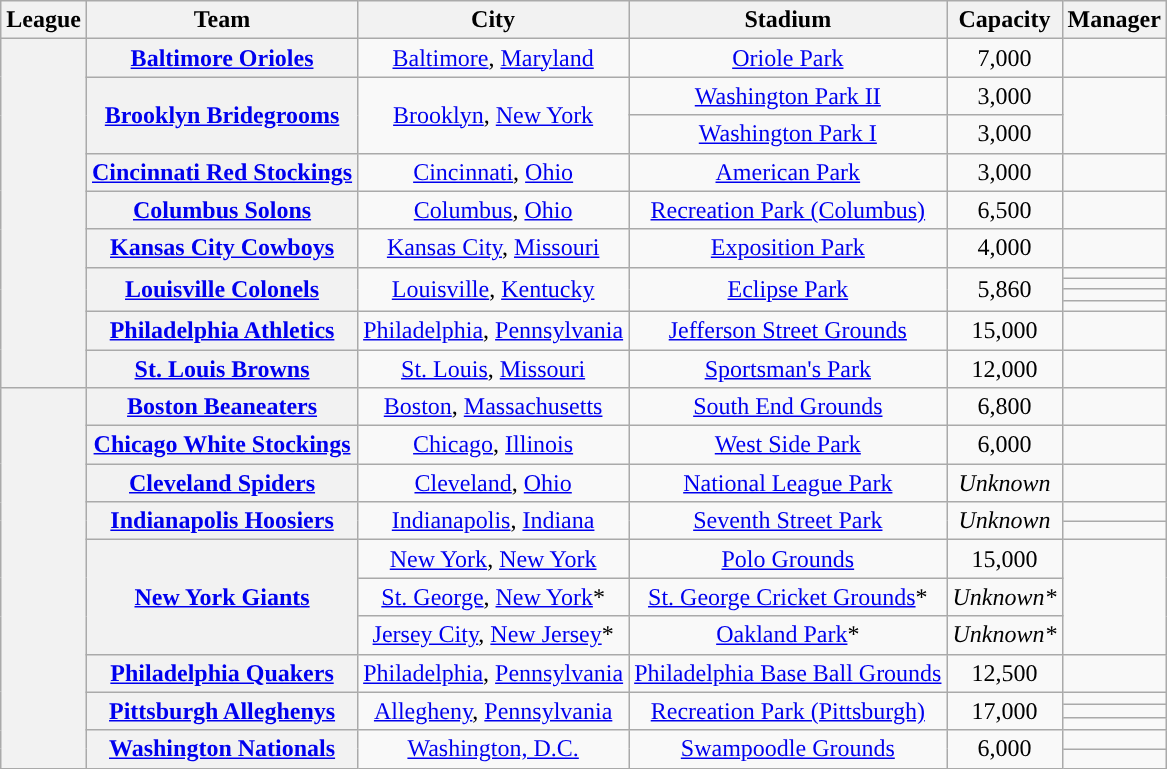<table class="wikitable sortable plainrowheaders" style="text-align:center;">
<tr>
<th scope="col">League</th>
<th scope="col">Team</th>
<th scope="col">City</th>
<th scope="col">Stadium</th>
<th scope="col">Capacity</th>
<th scope="col">Manager</th>
</tr>
<tr>
<th rowspan="12"></th>
<th scope="row"><a href='#'>Baltimore Orioles</a></th>
<td><a href='#'>Baltimore</a>, <a href='#'>Maryland</a></td>
<td><a href='#'>Oriole Park</a></td>
<td>7,000</td>
<td></td>
</tr>
<tr>
<th rowspan="2" scope="row"><a href='#'>Brooklyn Bridegrooms</a></th>
<td rowspan="2"><a href='#'>Brooklyn</a>, <a href='#'>New York</a></td>
<td><a href='#'>Washington Park II</a></td>
<td>3,000</td>
<td rowspan="2"></td>
</tr>
<tr>
<td><a href='#'>Washington Park I</a></td>
<td>3,000</td>
</tr>
<tr>
<th scope="row"><a href='#'>Cincinnati Red Stockings</a></th>
<td><a href='#'>Cincinnati</a>, <a href='#'>Ohio</a></td>
<td><a href='#'>American Park</a></td>
<td>3,000</td>
<td></td>
</tr>
<tr>
<th scope="row"><a href='#'>Columbus Solons</a></th>
<td><a href='#'>Columbus</a>, <a href='#'>Ohio</a></td>
<td><a href='#'>Recreation Park (Columbus)</a></td>
<td>6,500</td>
<td></td>
</tr>
<tr>
<th scope="row"><a href='#'>Kansas City Cowboys</a></th>
<td><a href='#'>Kansas City</a>, <a href='#'>Missouri</a></td>
<td><a href='#'>Exposition Park</a></td>
<td>4,000</td>
<td></td>
</tr>
<tr>
<th rowspan="4" scope="row"><a href='#'>Louisville Colonels</a></th>
<td rowspan="4"><a href='#'>Louisville</a>, <a href='#'>Kentucky</a></td>
<td rowspan="4"><a href='#'>Eclipse Park</a></td>
<td rowspan="4">5,860</td>
<td></td>
</tr>
<tr>
<td></td>
</tr>
<tr>
<td></td>
</tr>
<tr>
<td></td>
</tr>
<tr>
<th scope="row"><a href='#'>Philadelphia Athletics</a></th>
<td><a href='#'>Philadelphia</a>, <a href='#'>Pennsylvania</a></td>
<td><a href='#'>Jefferson Street Grounds</a></td>
<td>15,000</td>
<td></td>
</tr>
<tr>
<th scope="row"><a href='#'>St. Louis Browns</a></th>
<td><a href='#'>St. Louis</a>, <a href='#'>Missouri</a></td>
<td><a href='#'>Sportsman's Park</a></td>
<td>12,000</td>
<td></td>
</tr>
<tr>
<th rowspan="14"></th>
<th scope="row"><a href='#'>Boston Beaneaters</a></th>
<td><a href='#'>Boston</a>, <a href='#'>Massachusetts</a></td>
<td><a href='#'>South End Grounds</a></td>
<td>6,800</td>
<td></td>
</tr>
<tr>
<th scope="row"><a href='#'>Chicago White Stockings</a></th>
<td><a href='#'>Chicago</a>, <a href='#'>Illinois</a></td>
<td><a href='#'>West Side Park</a></td>
<td>6,000</td>
<td></td>
</tr>
<tr>
<th scope="row"><a href='#'>Cleveland Spiders</a></th>
<td><a href='#'>Cleveland</a>, <a href='#'>Ohio</a></td>
<td><a href='#'>National League Park</a></td>
<td><em>Unknown</em></td>
<td></td>
</tr>
<tr>
<th rowspan="2" scope="row"><a href='#'>Indianapolis Hoosiers</a></th>
<td rowspan="2"><a href='#'>Indianapolis</a>, <a href='#'>Indiana</a></td>
<td rowspan="2"><a href='#'>Seventh Street Park</a></td>
<td rowspan="2"><em>Unknown</em></td>
<td></td>
</tr>
<tr>
<td></td>
</tr>
<tr>
<th rowspan="3" scope="row"><a href='#'>New York Giants</a></th>
<td><a href='#'>New York</a>, <a href='#'>New York</a></td>
<td><a href='#'>Polo Grounds</a></td>
<td>15,000</td>
<td rowspan="3"></td>
</tr>
<tr>
<td><a href='#'>St. George</a>, <a href='#'>New York</a>*</td>
<td><a href='#'>St. George Cricket Grounds</a>*</td>
<td><em>Unknown*</em></td>
</tr>
<tr>
<td><a href='#'>Jersey City</a>, <a href='#'>New Jersey</a>*</td>
<td><a href='#'>Oakland Park</a>*</td>
<td><em>Unknown*</em></td>
</tr>
<tr>
<th scope="row"><a href='#'>Philadelphia Quakers</a></th>
<td><a href='#'>Philadelphia</a>, <a href='#'>Pennsylvania</a></td>
<td><a href='#'>Philadelphia Base Ball Grounds</a></td>
<td>12,500</td>
<td></td>
</tr>
<tr>
<th rowspan="3" scope="row"><a href='#'>Pittsburgh Alleghenys</a></th>
<td rowspan="3"><a href='#'>Allegheny</a>, <a href='#'>Pennsylvania</a></td>
<td rowspan="3"><a href='#'>Recreation Park (Pittsburgh)</a></td>
<td rowspan="3">17,000</td>
<td></td>
</tr>
<tr>
<td></td>
</tr>
<tr>
<td></td>
</tr>
<tr>
<th rowspan="3" scope="row"><a href='#'>Washington Nationals</a></th>
<td rowspan="3"><a href='#'>Washington, D.C.</a></td>
<td rowspan="3"><a href='#'>Swampoodle Grounds</a></td>
<td rowspan="3">6,000</td>
<td></td>
</tr>
<tr>
<td></td>
</tr>
</table>
